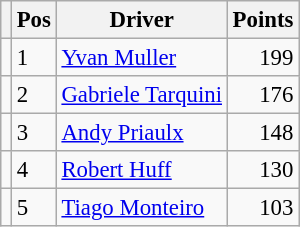<table class="wikitable" style="font-size: 95%;">
<tr>
<th></th>
<th>Pos</th>
<th>Driver</th>
<th>Points</th>
</tr>
<tr>
<td align="left"></td>
<td>1</td>
<td> <a href='#'>Yvan Muller</a></td>
<td align="right">199</td>
</tr>
<tr>
<td align="left"></td>
<td>2</td>
<td> <a href='#'>Gabriele Tarquini</a></td>
<td align="right">176</td>
</tr>
<tr>
<td align="left"></td>
<td>3</td>
<td> <a href='#'>Andy Priaulx</a></td>
<td align="right">148</td>
</tr>
<tr>
<td align="left"></td>
<td>4</td>
<td> <a href='#'>Robert Huff</a></td>
<td align="right">130</td>
</tr>
<tr>
<td align="left"></td>
<td>5</td>
<td> <a href='#'>Tiago Monteiro</a></td>
<td align="right">103</td>
</tr>
</table>
